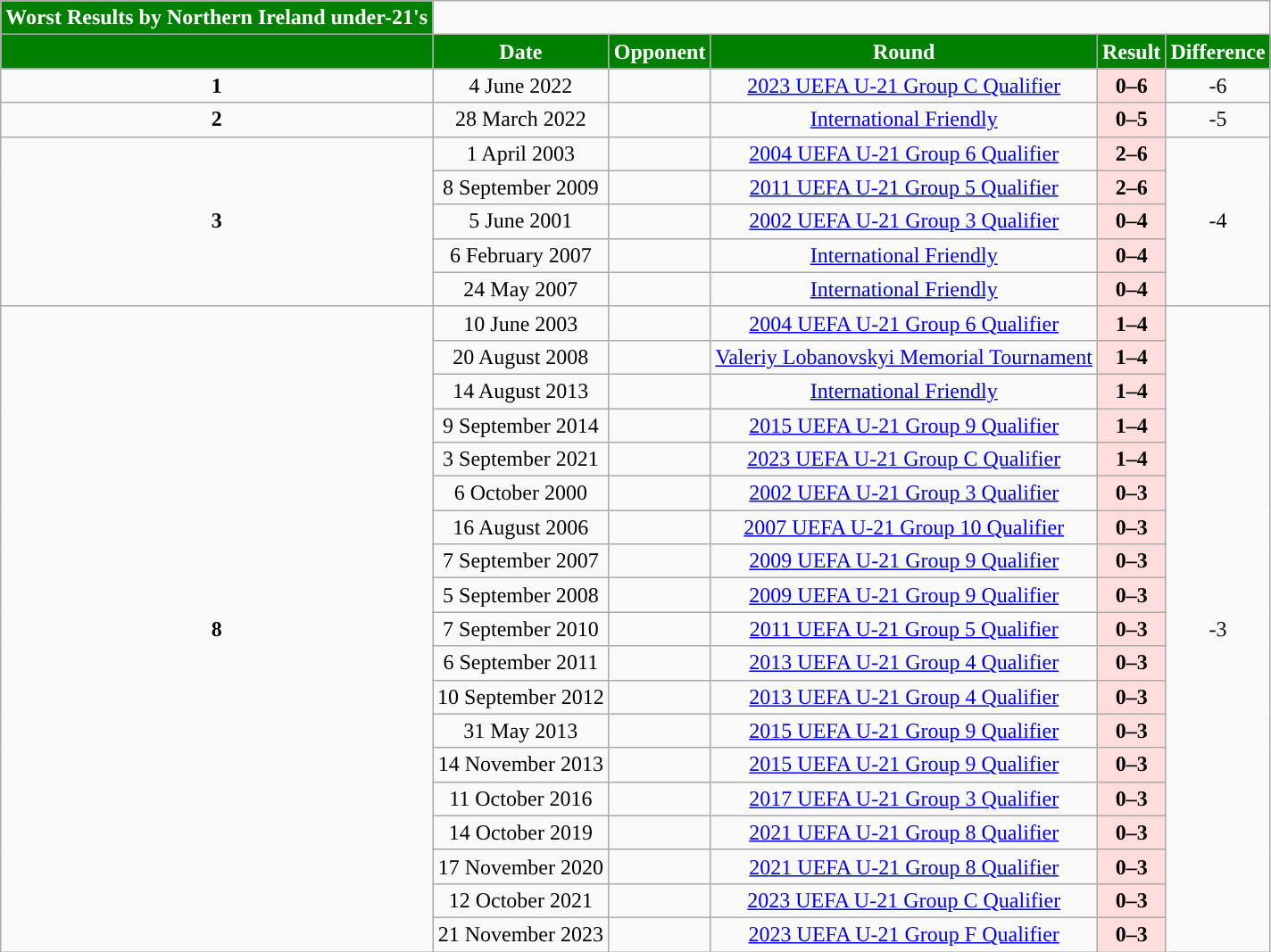<table class="wikitable" style="text-align:center;">
<tr>
<th style="background-color:#008000; color:white; ">Worst Results by Northern Ireland under-21's</th>
</tr>
<tr>
<th style="background-color:#008000; color:white; "></th>
<th style="background-color:#008000; color:white; ">Date</th>
<th style="background-color:#008000; color:white; ">Opponent</th>
<th style="background-color:#008000; color:white; ">Round</th>
<th style="background-color:#008000; color:white; ">Result</th>
<th style="background-color:#008000; color:white; ">Difference</th>
</tr>
<tr>
<td><strong>1</strong></td>
<td>4 June 2022</td>
<td style="text-align:left;"></td>
<td> <a href='#'>2023 UEFA U-21 Group C Qualifier</a></td>
<td style="background:#fdd;"><strong>0–6</strong></td>
<td rowspan="1">-6</td>
</tr>
<tr>
<td><strong>2</strong></td>
<td>28 March 2022</td>
<td style="text-align:left;"></td>
<td><a href='#'>International Friendly</a></td>
<td style="background:#fdd;"><strong>0–5</strong></td>
<td rowspan="1">-5</td>
</tr>
<tr>
<td rowspan="5"><strong>3</strong></td>
<td>1 April 2003</td>
<td style="text-align:left;"></td>
<td> <a href='#'>2004 UEFA U-21 Group 6 Qualifier</a></td>
<td style="background:#fdd;"><strong>2–6</strong></td>
<td rowspan="5">-4</td>
</tr>
<tr>
<td>8 September 2009</td>
<td style="text-align:left;"></td>
<td> <a href='#'>2011 UEFA U-21 Group 5 Qualifier</a></td>
<td style="background:#fdd;"><strong>2–6</strong></td>
</tr>
<tr>
<td>5 June 2001</td>
<td style="text-align:left;"></td>
<td> <a href='#'>2002 UEFA U-21 Group 3 Qualifier</a></td>
<td style="background:#fdd;"><strong>0–4</strong></td>
</tr>
<tr>
<td>6 February 2007</td>
<td style="text-align:left;"></td>
<td><a href='#'>International Friendly</a></td>
<td style="background:#fdd;"><strong>0–4</strong></td>
</tr>
<tr>
<td>24 May 2007</td>
<td style="text-align:left;"></td>
<td><a href='#'>International Friendly</a></td>
<td style="background:#fdd;"><strong>0–4</strong></td>
</tr>
<tr>
<td rowspan="19"><strong>8</strong></td>
<td>10 June 2003</td>
<td style="text-align:left;"></td>
<td> <a href='#'>2004 UEFA U-21 Group 6 Qualifier</a></td>
<td style="background:#fdd;"><strong>1–4</strong></td>
<td rowspan="19">-3</td>
</tr>
<tr>
<td>20 August 2008</td>
<td style="text-align:left;"></td>
<td> <a href='#'>Valeriy Lobanovskyi Memorial Tournament</a></td>
<td style="background:#fdd;"><strong>1–4</strong></td>
</tr>
<tr>
<td>14 August 2013</td>
<td style="text-align:left;"></td>
<td><a href='#'>International Friendly</a></td>
<td style="background:#fdd;"><strong>1–4</strong></td>
</tr>
<tr>
<td>9 September 2014</td>
<td style="text-align:left;"></td>
<td> <a href='#'>2015 UEFA U-21 Group 9 Qualifier</a></td>
<td style="background:#fdd;"><strong>1–4</strong></td>
</tr>
<tr>
<td>3 September 2021</td>
<td style="text-align:left;"></td>
<td>  <a href='#'>2023 UEFA U-21 Group C Qualifier</a></td>
<td style="background:#fdd;"><strong>1–4</strong></td>
</tr>
<tr>
<td>6 October 2000</td>
<td style="text-align:left;"></td>
<td> <a href='#'>2002 UEFA U-21 Group 3 Qualifier</a></td>
<td style="background:#fdd;"><strong>0–3</strong></td>
</tr>
<tr>
<td>16 August 2006</td>
<td style="text-align:left;"></td>
<td> <a href='#'>2007 UEFA U-21 Group 10 Qualifier</a></td>
<td style="background:#fdd;"><strong>0–3</strong></td>
</tr>
<tr>
<td>7 September 2007</td>
<td style="text-align:left;"></td>
<td> <a href='#'>2009 UEFA U-21 Group 9 Qualifier</a></td>
<td style="background:#fdd;"><strong>0–3</strong></td>
</tr>
<tr>
<td>5 September 2008</td>
<td style="text-align:left;"></td>
<td> <a href='#'>2009 UEFA U-21 Group 9 Qualifier</a></td>
<td style="background:#fdd;"><strong>0–3</strong></td>
</tr>
<tr>
<td>7 September 2010</td>
<td style="text-align:left;"></td>
<td> <a href='#'>2011 UEFA U-21 Group 5 Qualifier</a></td>
<td style="background:#fdd;"><strong>0–3</strong></td>
</tr>
<tr>
<td>6 September 2011</td>
<td style="text-align:left;"></td>
<td> <a href='#'>2013 UEFA U-21 Group 4 Qualifier</a></td>
<td style="background:#fdd;"><strong>0–3</strong></td>
</tr>
<tr>
<td>10 September 2012</td>
<td style="text-align:left;"></td>
<td> <a href='#'>2013 UEFA U-21 Group 4 Qualifier</a></td>
<td style="background:#fdd;"><strong>0–3</strong></td>
</tr>
<tr>
<td>31 May 2013</td>
<td style="text-align:left;"></td>
<td> <a href='#'>2015 UEFA U-21 Group 9 Qualifier</a></td>
<td style="background:#fdd;"><strong>0–3</strong></td>
</tr>
<tr>
<td>14 November 2013</td>
<td style="text-align:left;"></td>
<td> <a href='#'>2015 UEFA U-21 Group 9 Qualifier</a></td>
<td style="background:#fdd;"><strong>0–3</strong></td>
</tr>
<tr>
<td>11 October 2016</td>
<td style="text-align:left;"></td>
<td> <a href='#'>2017 UEFA U-21 Group 3 Qualifier</a></td>
<td style="background:#fdd;"><strong>0–3</strong></td>
</tr>
<tr>
<td>14 October 2019</td>
<td style="text-align:left;"></td>
<td>  <a href='#'>2021 UEFA U-21 Group 8 Qualifier</a></td>
<td style="background:#fdd;"><strong>0–3</strong></td>
</tr>
<tr>
<td>17 November 2020</td>
<td style="text-align:left;"></td>
<td>  <a href='#'>2021 UEFA U-21 Group 8 Qualifier</a></td>
<td style="background:#fdd;"><strong>0–3</strong></td>
</tr>
<tr>
<td>12 October 2021</td>
<td style="text-align:left;"></td>
<td>  <a href='#'>2023 UEFA U-21 Group C Qualifier</a></td>
<td style="background:#fdd;"><strong>0–3</strong></td>
</tr>
<tr>
<td>21 November 2023</td>
<td style="text-align:left;"></td>
<td> <a href='#'>2023 UEFA U-21 Group F Qualifier</a></td>
<td style="background:#fdd;"><strong>0–3</strong></td>
</tr>
</table>
